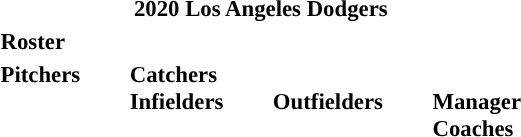<table class="toccolours" style="font-size: 95%;">
<tr>
<th colspan="10">2020 Los Angeles Dodgers</th>
</tr>
<tr>
<td colspan="10"><strong>Roster</strong></td>
</tr>
<tr>
<td valign="top"><strong>Pitchers</strong><br>



















</td>
<td width="25px"></td>
<td valign="top"><strong>Catchers</strong><br>


<strong>Infielders</strong>







</td>
<td width="25px"></td>
<td valign="top"><br><strong>Outfielders</strong>





</td>
<td width="25px"></td>
<td valign="top"><br><strong>Manager</strong>
<br><strong>Coaches</strong>
 
 
 
 
 
 
 
 
 
 
 </td>
</tr>
</table>
